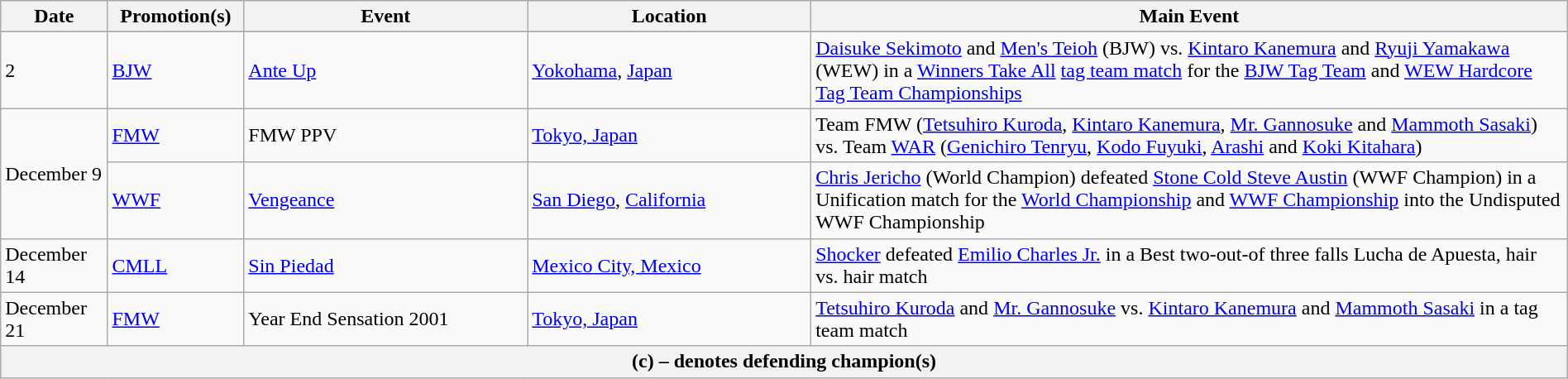<table class="wikitable" style="width:100%;">
<tr>
<th width="5%">Date</th>
<th width="5%">Promotion(s)</th>
<th style="width:15%;">Event</th>
<th style="width:15%;">Location</th>
<th style="width:40%;">Main Event</th>
</tr>
<tr style="width:20%;" |Notes>
</tr>
<tr>
<td>2</td>
<td><a href='#'>BJW</a></td>
<td><a href='#'>Ante Up</a></td>
<td><a href='#'>Yokohama</a>, <a href='#'>Japan</a></td>
<td><a href='#'>Daisuke Sekimoto</a> and <a href='#'>Men's Teioh</a> (BJW) vs. <a href='#'>Kintaro Kanemura</a> and <a href='#'>Ryuji Yamakawa</a> (WEW) in a <a href='#'>Winners Take All</a> <a href='#'>tag team match</a> for the <a href='#'>BJW Tag Team</a> and <a href='#'>WEW Hardcore Tag Team Championships</a></td>
</tr>
<tr>
<td rowspan=2>December 9</td>
<td><a href='#'>FMW</a></td>
<td>FMW PPV</td>
<td><a href='#'>Tokyo, Japan</a></td>
<td>Team FMW (<a href='#'>Tetsuhiro Kuroda</a>, <a href='#'>Kintaro Kanemura</a>, <a href='#'>Mr. Gannosuke</a> and <a href='#'>Mammoth Sasaki</a>) vs. Team <a href='#'>WAR</a> (<a href='#'>Genichiro Tenryu</a>, <a href='#'>Kodo Fuyuki</a>, <a href='#'>Arashi</a> and <a href='#'>Koki Kitahara</a>)</td>
</tr>
<tr>
<td><a href='#'>WWF</a></td>
<td><a href='#'>Vengeance</a></td>
<td><a href='#'>San Diego</a>, <a href='#'>California</a></td>
<td><a href='#'>Chris Jericho</a> (World Champion) defeated <a href='#'>Stone Cold Steve Austin</a> (WWF Champion) in a Unification match for the <a href='#'>World Championship</a> and <a href='#'>WWF Championship</a> into the Undisputed WWF Championship</td>
</tr>
<tr>
<td>December 14</td>
<td><a href='#'>CMLL</a></td>
<td><a href='#'>Sin Piedad</a></td>
<td><a href='#'>Mexico City, Mexico</a></td>
<td><a href='#'>Shocker</a> defeated <a href='#'>Emilio Charles Jr.</a> in a Best two-out-of three falls Lucha de Apuesta, hair vs. hair match</td>
</tr>
<tr>
<td>December 21</td>
<td><a href='#'>FMW</a></td>
<td>Year End Sensation 2001</td>
<td><a href='#'>Tokyo, Japan</a></td>
<td><a href='#'>Tetsuhiro Kuroda</a> and <a href='#'>Mr. Gannosuke</a> vs. <a href='#'>Kintaro Kanemura</a> and <a href='#'>Mammoth Sasaki</a> in a tag team match</td>
</tr>
<tr>
<th colspan="6">(c) – denotes defending champion(s)</th>
</tr>
</table>
